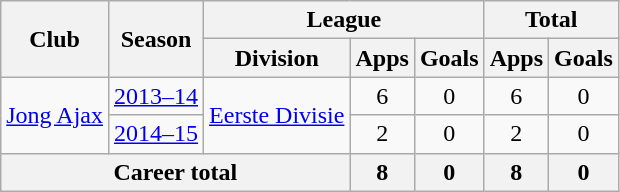<table class="wikitable" style="text-align:center">
<tr>
<th rowspan=2>Club</th>
<th rowspan=2>Season</th>
<th colspan=3>League</th>
<th colspan=2>Total</th>
</tr>
<tr>
<th>Division</th>
<th>Apps</th>
<th>Goals</th>
<th>Apps</th>
<th>Goals</th>
</tr>
<tr>
<td rowspan=2><a href='#'>Jong Ajax</a></td>
<td><a href='#'>2013–14</a></td>
<td rowspan=2><a href='#'>Eerste Divisie</a></td>
<td>6</td>
<td>0</td>
<td>6</td>
<td>0</td>
</tr>
<tr>
<td><a href='#'>2014–15</a></td>
<td>2</td>
<td>0</td>
<td>2</td>
<td>0</td>
</tr>
<tr>
<th colspan=3>Career total</th>
<th>8</th>
<th>0</th>
<th>8</th>
<th>0</th>
</tr>
</table>
